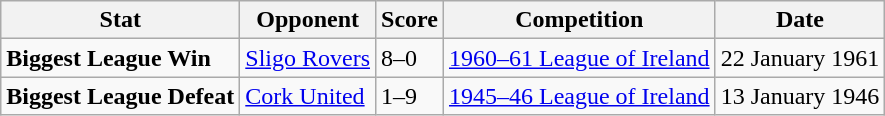<table class="wikitable">
<tr>
<th>Stat</th>
<th>Opponent</th>
<th>Score</th>
<th>Competition</th>
<th>Date</th>
</tr>
<tr>
<td><strong>Biggest League Win</strong></td>
<td><a href='#'>Sligo Rovers</a></td>
<td>8–0</td>
<td><a href='#'>1960–61 League of Ireland</a></td>
<td>22 January 1961</td>
</tr>
<tr>
<td><strong>Biggest League Defeat</strong></td>
<td><a href='#'>Cork United</a></td>
<td>1–9</td>
<td><a href='#'>1945–46 League of Ireland</a></td>
<td>13 January 1946</td>
</tr>
</table>
